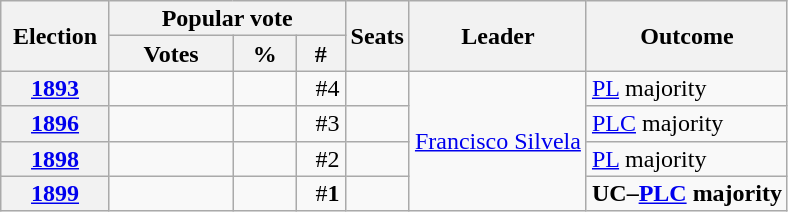<table class="wikitable" style="text-align:right; font-size:100%; line-height:16px;">
<tr>
<th rowspan="2" width="65">Election</th>
<th colspan="3">Popular vote</th>
<th rowspan="2">Seats</th>
<th rowspan="2">Leader</th>
<th rowspan="2">Outcome</th>
</tr>
<tr>
<th width="75">Votes</th>
<th width="35">%</th>
<th width="25">#</th>
</tr>
<tr>
<th><a href='#'>1893</a></th>
<td></td>
<td></td>
<td>#4</td>
<td></td>
<td align="left" rowspan="4"><a href='#'>Francisco Silvela</a></td>
<td align="left"><a href='#'>PL</a> majority</td>
</tr>
<tr>
<th><a href='#'>1896</a></th>
<td></td>
<td></td>
<td>#3</td>
<td></td>
<td align="left"><a href='#'>PLC</a> majority</td>
</tr>
<tr>
<th><a href='#'>1898</a></th>
<td></td>
<td></td>
<td>#2</td>
<td></td>
<td align="left"><a href='#'>PL</a> majority</td>
</tr>
<tr>
<th><a href='#'>1899</a></th>
<td></td>
<td></td>
<td>#<strong>1</strong></td>
<td></td>
<td align="left"><strong>UC–<a href='#'>PLC</a> majority</strong></td>
</tr>
</table>
